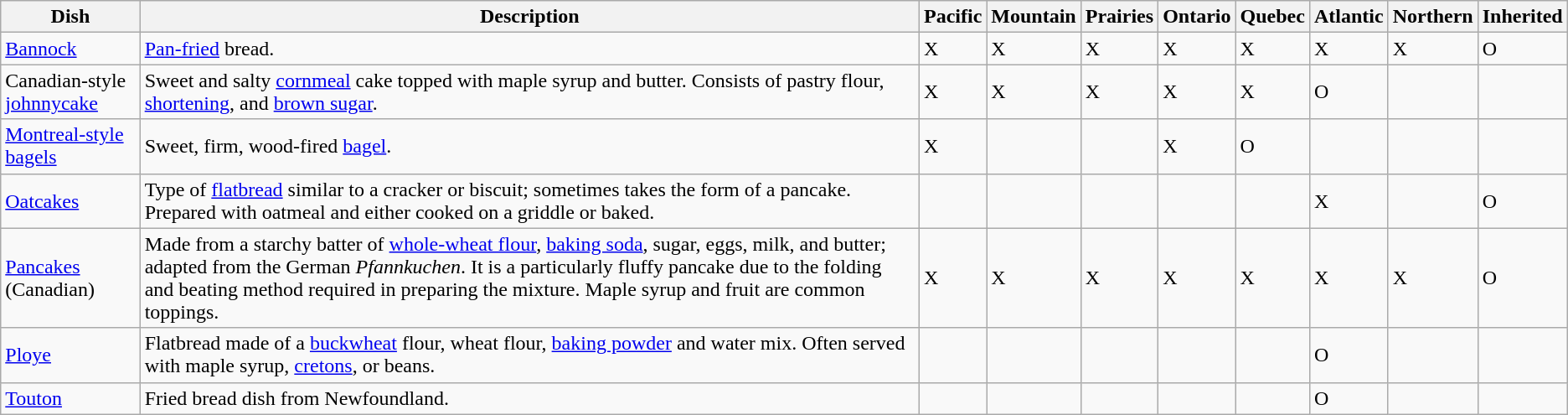<table class="wikitable sortable sticky-header" style=text-align:left" style="margin:1em auto;">
<tr>
<th>Dish</th>
<th>Description</th>
<th>Pacific</th>
<th>Mountain</th>
<th>Prairies</th>
<th>Ontario</th>
<th>Quebec</th>
<th>Atlantic</th>
<th>Northern</th>
<th>Inherited</th>
</tr>
<tr>
<td><a href='#'>Bannock</a></td>
<td><a href='#'>Pan-fried</a> bread.</td>
<td>X</td>
<td>X</td>
<td>X</td>
<td>X</td>
<td>X</td>
<td>X</td>
<td>X</td>
<td>O</td>
</tr>
<tr>
<td>Canadian-style <a href='#'>johnnycake</a></td>
<td>Sweet and salty <a href='#'>cornmeal</a> cake topped with maple syrup and butter. Consists of pastry flour, <a href='#'>shortening</a>, and <a href='#'>brown sugar</a>.</td>
<td>X</td>
<td>X</td>
<td>X</td>
<td>X</td>
<td>X</td>
<td>O</td>
<td></td>
<td></td>
</tr>
<tr>
<td><a href='#'>Montreal-style bagels</a></td>
<td>Sweet, firm, wood-fired <a href='#'>bagel</a>.</td>
<td>X</td>
<td></td>
<td></td>
<td>X</td>
<td>O</td>
<td></td>
<td></td>
<td></td>
</tr>
<tr>
<td><a href='#'>Oatcakes</a></td>
<td>Type of <a href='#'>flatbread</a> similar to a cracker or biscuit; sometimes takes the form of a pancake. Prepared with oatmeal and either cooked on a griddle or baked.</td>
<td></td>
<td></td>
<td></td>
<td></td>
<td></td>
<td>X</td>
<td></td>
<td>O</td>
</tr>
<tr>
<td><a href='#'>Pancakes</a> (Canadian)</td>
<td>Made from a starchy batter of <a href='#'>whole-wheat flour</a>, <a href='#'>baking soda</a>, sugar, eggs, milk, and butter; adapted from the German <em>Pfannkuchen</em>. It is a particularly fluffy pancake due to the folding and beating method required in preparing the mixture. Maple syrup and fruit are common toppings.</td>
<td>X</td>
<td>X</td>
<td>X</td>
<td>X</td>
<td>X</td>
<td>X</td>
<td>X</td>
<td>O</td>
</tr>
<tr>
<td><a href='#'>Ploye</a></td>
<td>Flatbread made of a <a href='#'>buckwheat</a> flour, wheat flour, <a href='#'>baking powder</a> and water mix. Often served with maple syrup, <a href='#'>cretons</a>, or beans.</td>
<td></td>
<td></td>
<td></td>
<td></td>
<td></td>
<td>O</td>
<td></td>
<td></td>
</tr>
<tr>
<td><a href='#'>Touton</a></td>
<td>Fried bread dish from Newfoundland.</td>
<td></td>
<td></td>
<td></td>
<td></td>
<td></td>
<td>O</td>
<td></td>
<td></td>
</tr>
</table>
